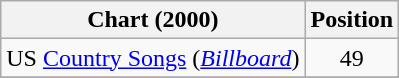<table class="wikitable sortable">
<tr>
<th scope="col">Chart (2000)</th>
<th scope="col">Position</th>
</tr>
<tr>
<td>US <a href='#'>Country Songs</a> (<em><a href='#'>Billboard</a></em>)</td>
<td align="center">49</td>
</tr>
<tr>
</tr>
</table>
